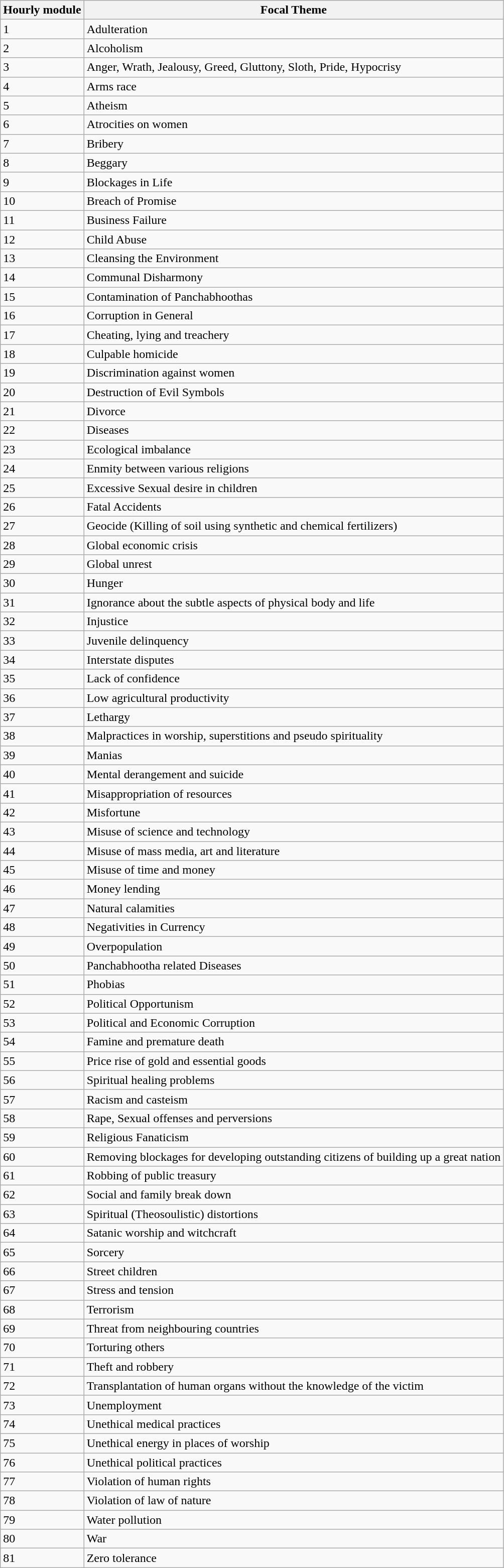<table class="wikitable">
<tr>
<th>Hourly module</th>
<th>Focal Theme</th>
</tr>
<tr>
<td>1</td>
<td>Adulteration</td>
</tr>
<tr>
<td>2</td>
<td>Alcoholism</td>
</tr>
<tr>
<td>3</td>
<td>Anger, Wrath, Jealousy, Greed, Gluttony, Sloth, Pride, Hypocrisy</td>
</tr>
<tr>
<td>4</td>
<td>Arms race</td>
</tr>
<tr>
<td>5</td>
<td>Atheism</td>
</tr>
<tr>
<td>6</td>
<td>Atrocities on women</td>
</tr>
<tr>
<td>7</td>
<td>Bribery</td>
</tr>
<tr>
<td>8</td>
<td>Beggary</td>
</tr>
<tr>
<td>9</td>
<td>Blockages in Life</td>
</tr>
<tr>
<td>10</td>
<td>Breach of Promise</td>
</tr>
<tr>
<td>11</td>
<td>Business Failure</td>
</tr>
<tr>
<td>12</td>
<td>Child Abuse</td>
</tr>
<tr>
<td>13</td>
<td>Cleansing the Environment</td>
</tr>
<tr>
<td>14</td>
<td>Communal Disharmony</td>
</tr>
<tr>
<td>15</td>
<td>Contamination of Panchabhoothas</td>
</tr>
<tr>
<td>16</td>
<td>Corruption in General</td>
</tr>
<tr>
<td>17</td>
<td>Cheating, lying and treachery</td>
</tr>
<tr>
<td>18</td>
<td>Culpable homicide</td>
</tr>
<tr>
<td>19</td>
<td>Discrimination against women</td>
</tr>
<tr>
<td>20</td>
<td>Destruction of Evil Symbols</td>
</tr>
<tr>
<td>21</td>
<td>Divorce</td>
</tr>
<tr>
<td>22</td>
<td>Diseases</td>
</tr>
<tr>
<td>23</td>
<td>Ecological imbalance</td>
</tr>
<tr>
<td>24</td>
<td>Enmity between various religions</td>
</tr>
<tr>
<td>25</td>
<td>Excessive Sexual desire in children</td>
</tr>
<tr>
<td>26</td>
<td>Fatal Accidents</td>
</tr>
<tr>
<td>27</td>
<td>Geocide (Killing of soil using synthetic and chemical fertilizers)</td>
</tr>
<tr>
<td>28</td>
<td>Global economic crisis</td>
</tr>
<tr>
<td>29</td>
<td>Global unrest</td>
</tr>
<tr>
<td>30</td>
<td>Hunger</td>
</tr>
<tr>
<td>31</td>
<td>Ignorance about the subtle aspects of physical body and life</td>
</tr>
<tr>
<td>32</td>
<td>Injustice</td>
</tr>
<tr>
<td>33</td>
<td>Juvenile delinquency</td>
</tr>
<tr>
<td>34</td>
<td>Interstate disputes</td>
</tr>
<tr>
<td>35</td>
<td>Lack of confidence</td>
</tr>
<tr>
<td>36</td>
<td>Low agricultural productivity</td>
</tr>
<tr>
<td>37</td>
<td>Lethargy</td>
</tr>
<tr>
<td>38</td>
<td>Malpractices in worship, superstitions and pseudo spirituality</td>
</tr>
<tr>
<td>39</td>
<td>Manias</td>
</tr>
<tr>
<td>40</td>
<td>Mental derangement and suicide</td>
</tr>
<tr>
<td>41</td>
<td>Misappropriation of resources</td>
</tr>
<tr>
<td>42</td>
<td>Misfortune</td>
</tr>
<tr>
<td>43</td>
<td>Misuse of science and technology</td>
</tr>
<tr>
<td>44</td>
<td>Misuse of mass media, art and literature</td>
</tr>
<tr>
<td>45</td>
<td>Misuse of time and money</td>
</tr>
<tr>
<td>46</td>
<td>Money lending</td>
</tr>
<tr>
<td>47</td>
<td>Natural calamities</td>
</tr>
<tr>
<td>48</td>
<td>Negativities in Currency</td>
</tr>
<tr>
<td>49</td>
<td>Overpopulation</td>
</tr>
<tr>
<td>50</td>
<td>Panchabhootha related Diseases</td>
</tr>
<tr>
<td>51</td>
<td>Phobias</td>
</tr>
<tr>
<td>52</td>
<td>Political Opportunism</td>
</tr>
<tr>
<td>53</td>
<td>Political and Economic Corruption</td>
</tr>
<tr>
<td>54</td>
<td>Famine and premature death</td>
</tr>
<tr>
<td>55</td>
<td>Price rise of gold and essential goods</td>
</tr>
<tr>
<td>56</td>
<td>Spiritual healing problems</td>
</tr>
<tr>
<td>57</td>
<td>Racism and casteism</td>
</tr>
<tr>
<td>58</td>
<td>Rape, Sexual offenses and perversions</td>
</tr>
<tr>
<td>59</td>
<td>Religious Fanaticism</td>
</tr>
<tr>
<td>60</td>
<td>Removing blockages for developing outstanding citizens of building up a great nation</td>
</tr>
<tr>
<td>61</td>
<td>Robbing of public treasury</td>
</tr>
<tr>
<td>62</td>
<td>Social and family break down</td>
</tr>
<tr>
<td>63</td>
<td>Spiritual (Theosoulistic) distortions</td>
</tr>
<tr>
<td>64</td>
<td>Satanic worship and witchcraft</td>
</tr>
<tr>
<td>65</td>
<td>Sorcery</td>
</tr>
<tr>
<td>66</td>
<td>Street children</td>
</tr>
<tr>
<td>67</td>
<td>Stress and tension</td>
</tr>
<tr>
<td>68</td>
<td>Terrorism</td>
</tr>
<tr>
<td>69</td>
<td>Threat from neighbouring countries</td>
</tr>
<tr>
<td>70</td>
<td>Torturing others</td>
</tr>
<tr>
<td>71</td>
<td>Theft and robbery</td>
</tr>
<tr>
<td>72</td>
<td>Transplantation of human organs without the knowledge of the victim</td>
</tr>
<tr>
<td>73</td>
<td>Unemployment</td>
</tr>
<tr>
<td>74</td>
<td>Unethical medical practices</td>
</tr>
<tr>
<td>75</td>
<td>Unethical energy in places of worship</td>
</tr>
<tr>
<td>76</td>
<td>Unethical political practices</td>
</tr>
<tr>
<td>77</td>
<td>Violation of human rights</td>
</tr>
<tr>
<td>78</td>
<td>Violation of law of nature</td>
</tr>
<tr>
<td>79</td>
<td>Water pollution</td>
</tr>
<tr>
<td>80</td>
<td>War</td>
</tr>
<tr>
<td>81</td>
<td>Zero tolerance</td>
</tr>
</table>
